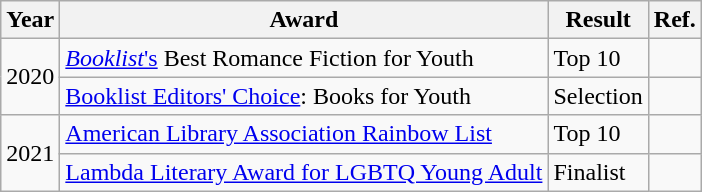<table class="wikitable sortable mw-collapsible">
<tr>
<th>Year</th>
<th>Award</th>
<th>Result</th>
<th>Ref.</th>
</tr>
<tr>
<td rowspan="2">2020</td>
<td><em><a href='#'>Booklist</a></em><a href='#'>'s</a> Best Romance Fiction for Youth</td>
<td>Top 10</td>
<td></td>
</tr>
<tr>
<td><a href='#'>Booklist Editors' Choice</a>: Books for Youth</td>
<td>Selection</td>
<td></td>
</tr>
<tr>
<td rowspan="2">2021</td>
<td><a href='#'>American Library Association Rainbow List</a></td>
<td>Top 10</td>
<td></td>
</tr>
<tr>
<td><a href='#'>Lambda Literary Award for LGBTQ Young Adult</a></td>
<td>Finalist</td>
<td></td>
</tr>
</table>
